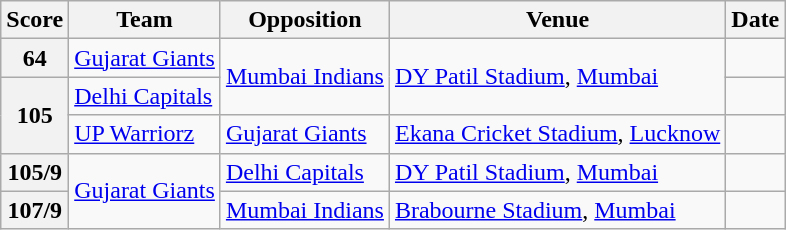<table class="wikitable">
<tr>
<th>Score</th>
<th>Team</th>
<th>Opposition</th>
<th>Venue</th>
<th>Date</th>
</tr>
<tr>
<th>64</th>
<td><a href='#'>Gujarat Giants</a></td>
<td rowspan="2"><a href='#'>Mumbai Indians</a></td>
<td rowspan="2"><a href='#'>DY Patil Stadium</a>, <a href='#'>Mumbai</a></td>
<td></td>
</tr>
<tr>
<th rowspan="2">105</th>
<td><a href='#'>Delhi Capitals</a></td>
<td></td>
</tr>
<tr>
<td><a href='#'>UP Warriorz</a></td>
<td><a href='#'>Gujarat Giants</a></td>
<td><a href='#'>Ekana Cricket Stadium</a>, <a href='#'>Lucknow</a></td>
<td></td>
</tr>
<tr>
<th>105/9</th>
<td rowspan="2"><a href='#'>Gujarat Giants</a></td>
<td><a href='#'>Delhi Capitals</a></td>
<td><a href='#'>DY Patil Stadium</a>, <a href='#'>Mumbai</a></td>
<td></td>
</tr>
<tr>
<th>107/9</th>
<td><a href='#'>Mumbai Indians</a></td>
<td><a href='#'>Brabourne Stadium</a>, <a href='#'>Mumbai</a></td>
<td></td>
</tr>
</table>
